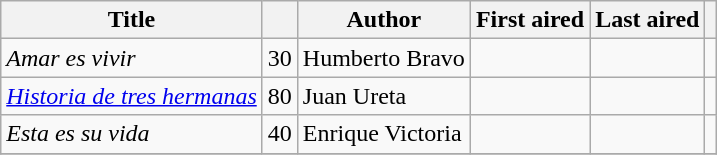<table class="wikitable sortable">
<tr>
<th>Title</th>
<th></th>
<th>Author</th>
<th>First aired</th>
<th>Last aired</th>
<th></th>
</tr>
<tr>
<td><em>Amar es vivir</em></td>
<td>30</td>
<td>Humberto Bravo</td>
<td></td>
<td></td>
<td></td>
</tr>
<tr>
<td><em><a href='#'>Historia de tres hermanas</a></em></td>
<td>80</td>
<td>Juan Ureta</td>
<td></td>
<td></td>
<td></td>
</tr>
<tr>
<td><em>Esta es su vida</em></td>
<td>40</td>
<td>Enrique Victoria</td>
<td></td>
<td></td>
<td></td>
</tr>
<tr>
</tr>
</table>
